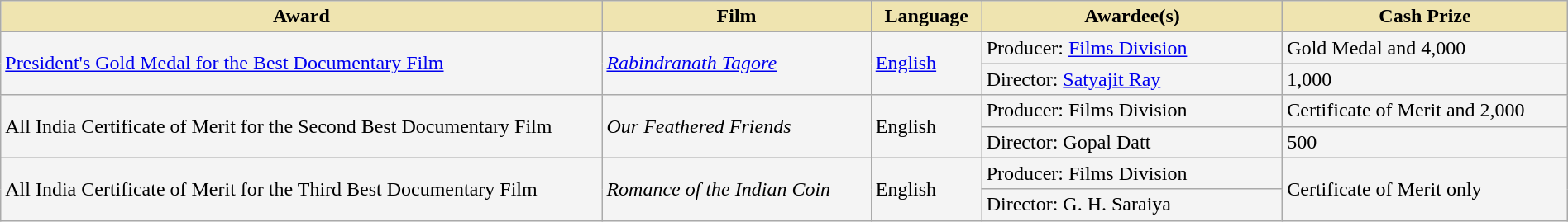<table class="wikitable sortable" style="width:100%">
<tr>
<th style="background-color:#EFE4B0;width:38%;">Award</th>
<th style="background-color:#EFE4B0;width:17%;">Film</th>
<th style="background-color:#EFE4B0;width:7%;">Language</th>
<th style="background-color:#EFE4B0;width:19%;">Awardee(s)</th>
<th style="background-color:#EFE4B0;width:18%;">Cash Prize</th>
</tr>
<tr style="background-color:#F4F4F4">
<td rowspan="2"><a href='#'>President's Gold Medal for the Best Documentary Film</a></td>
<td rowspan="2"><em><a href='#'>Rabindranath Tagore</a><br></em></td>
<td rowspan="2"><a href='#'>English</a></td>
<td>Producer: <a href='#'>Films Division</a></td>
<td>Gold Medal and 4,000</td>
</tr>
<tr style="background-color:#F4F4F4">
<td>Director: <a href='#'>Satyajit Ray</a></td>
<td>1,000</td>
</tr>
<tr style="background-color:#F4F4F4">
<td rowspan="2">All India Certificate of Merit for the Second Best Documentary Film</td>
<td rowspan="2"><em>Our Feathered Friends</em></td>
<td rowspan="2">English</td>
<td>Producer: Films Division</td>
<td>Certificate of Merit and 2,000</td>
</tr>
<tr style="background-color:#F4F4F4">
<td>Director: Gopal Datt</td>
<td>500</td>
</tr>
<tr style="background-color:#F4F4F4">
<td rowspan="2">All India Certificate of Merit for the Third Best Documentary Film</td>
<td rowspan="2"><em>Romance of the Indian Coin</em></td>
<td rowspan="2">English</td>
<td>Producer: Films Division</td>
<td rowspan="2">Certificate of Merit only</td>
</tr>
<tr style="background-color:#F4F4F4">
<td>Director: G. H. Saraiya</td>
</tr>
</table>
